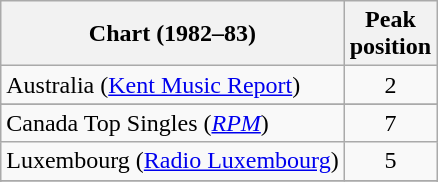<table class="wikitable sortable">
<tr>
<th>Chart (1982–83)</th>
<th>Peak<br>position</th>
</tr>
<tr>
<td>Australia (<a href='#'>Kent Music Report</a>)</td>
<td align="center">2</td>
</tr>
<tr>
</tr>
<tr>
<td>Canada Top Singles (<em><a href='#'>RPM</a></em>)</td>
<td align="center">7</td>
</tr>
<tr>
<td>Luxembourg (<a href='#'>Radio Luxembourg</a>)</td>
<td align="center">5</td>
</tr>
<tr>
</tr>
<tr>
</tr>
<tr>
</tr>
<tr>
</tr>
<tr>
</tr>
<tr>
</tr>
</table>
